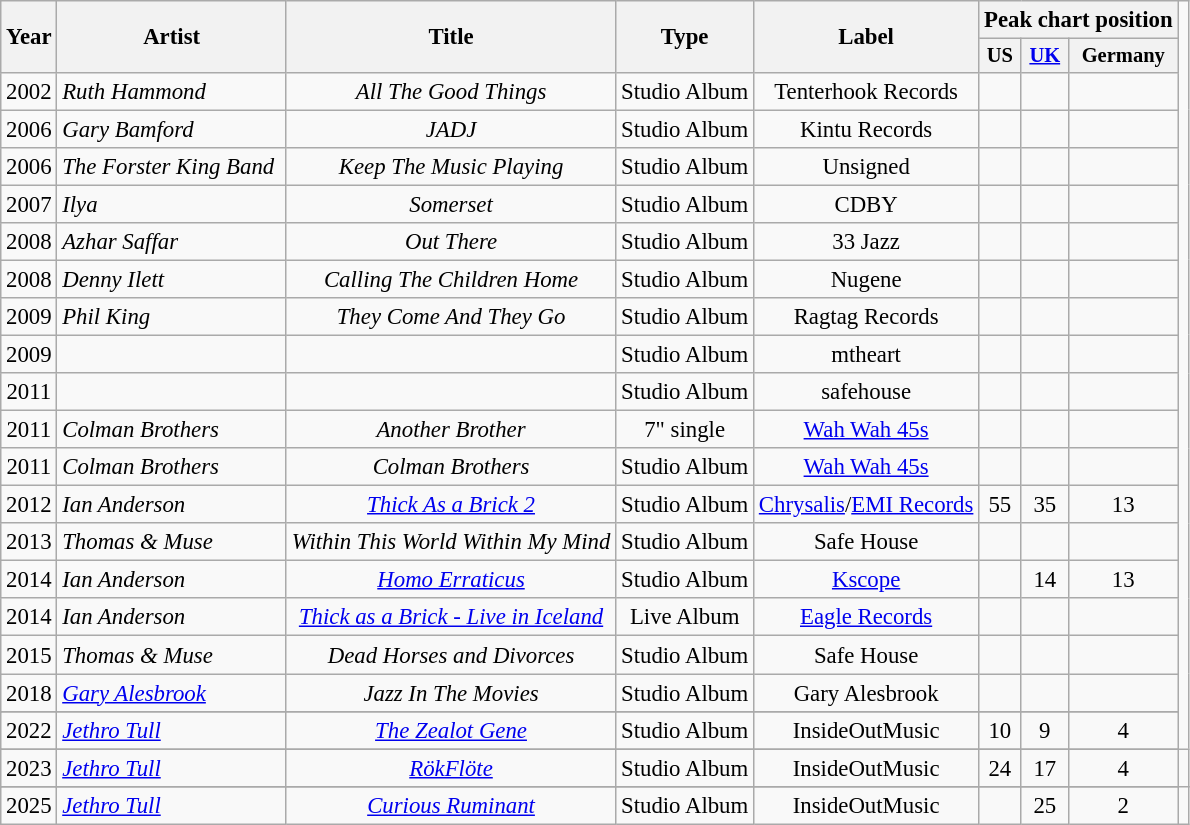<table class="wikitable" style="text-align:center; font-size:95%;">
<tr>
<th rowspan="2">Year</th>
<th rowspan="2">Artist</th>
<th rowspan="2">Title</th>
<th rowspan="2">Type</th>
<th rowspan="2">Label</th>
<th colspan="3">Peak chart position</th>
</tr>
<tr style="font-size:90%;">
<th>US</th>
<th><a href='#'>UK</a></th>
<th>Germany</th>
</tr>
<tr>
<td>2002</td>
<td style="text-align:left; padding-right:0.5em;"><em>Ruth Hammond</em></td>
<td><em>All The Good Things</em></td>
<td>Studio Album</td>
<td>Tenterhook Records</td>
<td></td>
<td></td>
<td></td>
</tr>
<tr>
<td>2006</td>
<td style="text-align:left; padding-right:0.5em;"><em>Gary Bamford</em></td>
<td><em>JADJ</em></td>
<td>Studio Album</td>
<td>Kintu Records</td>
<td></td>
<td></td>
<td></td>
</tr>
<tr>
<td>2006</td>
<td style="text-align:left; padding-right:0.5em;"><em>The Forster King Band</em></td>
<td><em>Keep The Music Playing</em></td>
<td>Studio Album</td>
<td>Unsigned</td>
<td></td>
<td></td>
<td></td>
</tr>
<tr>
<td>2007</td>
<td style="text-align:left; padding-right:0.5em;"><em>Ilya</em></td>
<td><em>Somerset</em></td>
<td>Studio Album</td>
<td>CDBY</td>
<td></td>
<td></td>
<td></td>
</tr>
<tr>
<td>2008</td>
<td style="text-align:left; padding-right:0.5em;"><em>Azhar Saffar</em></td>
<td><em>Out There</em></td>
<td>Studio Album</td>
<td>33 Jazz</td>
<td></td>
<td></td>
<td></td>
</tr>
<tr>
<td>2008</td>
<td style="text-align:left; padding-right:0.5em;"><em>Denny Ilett</em></td>
<td><em>Calling The Children Home</em></td>
<td>Studio Album</td>
<td>Nugene</td>
<td></td>
<td></td>
<td></td>
</tr>
<tr>
<td>2009</td>
<td style="text-align:left; padding-right:0.5em;"><em>Phil King</em></td>
<td><em>They Come And They Go</em></td>
<td>Studio Album</td>
<td>Ragtag Records</td>
<td></td>
<td></td>
<td></td>
</tr>
<tr>
<td>2009</td>
<td style="text-align:left; padding-right:0.5em;"><em></em></td>
<td><em></em></td>
<td>Studio Album</td>
<td>mtheart</td>
<td></td>
<td></td>
<td></td>
</tr>
<tr>
<td>2011</td>
<td style="text-align:left; padding-right:0.5em;"><em></em></td>
<td><em></em></td>
<td>Studio Album</td>
<td>safehouse</td>
<td></td>
<td></td>
<td></td>
</tr>
<tr>
<td>2011</td>
<td style="text-align:left; padding-right:0.5em;"><em>Colman Brothers</em></td>
<td><em>Another Brother</em></td>
<td>7" single</td>
<td><a href='#'>Wah Wah 45s</a></td>
<td></td>
<td></td>
<td></td>
</tr>
<tr>
<td>2011</td>
<td style="text-align:left; padding-right:0.5em;"><em>Colman Brothers</em></td>
<td><em>Colman Brothers</em></td>
<td>Studio Album</td>
<td><a href='#'>Wah Wah 45s</a></td>
<td></td>
<td></td>
<td></td>
</tr>
<tr>
<td>2012</td>
<td style="text-align:left;"><em>Ian Anderson</em></td>
<td><em><a href='#'>Thick As a Brick 2</a></em></td>
<td>Studio Album</td>
<td><a href='#'>Chrysalis</a>/<a href='#'>EMI Records</a></td>
<td>55</td>
<td>35</td>
<td>13</td>
</tr>
<tr>
<td>2013</td>
<td style="text-align:left; padding-right:0.5em;"><em>Thomas & Muse</em></td>
<td><em>Within This World Within My Mind</em></td>
<td>Studio Album</td>
<td>Safe House</td>
<td></td>
<td></td>
<td></td>
</tr>
<tr>
<td>2014</td>
<td style="text-align:left;; padding-right:0.5em;"><em>Ian Anderson</em></td>
<td><em><a href='#'>Homo Erraticus</a></em></td>
<td>Studio Album</td>
<td><a href='#'>Kscope</a></td>
<td></td>
<td>14</td>
<td>13</td>
</tr>
<tr>
<td>2014</td>
<td style="text-align:left;"><em>Ian Anderson</em></td>
<td><em><a href='#'>Thick as a Brick - Live in Iceland</a></em></td>
<td>Live Album</td>
<td><a href='#'>Eagle Records</a></td>
<td></td>
<td></td>
<td></td>
</tr>
<tr>
<td>2015</td>
<td style="text-align:left; padding-right:0.5em;"><em>Thomas & Muse</em></td>
<td><em>Dead Horses and Divorces</em></td>
<td>Studio Album</td>
<td>Safe House</td>
<td></td>
<td></td>
<td></td>
</tr>
<tr>
<td>2018</td>
<td style="text-align:left; padding-right:0.5em;"><em><a href='#'>Gary Alesbrook</a></em></td>
<td><em>Jazz In The Movies</em></td>
<td>Studio Album</td>
<td>Gary Alesbrook</td>
<td></td>
<td></td>
<td></td>
</tr>
<tr>
</tr>
<tr>
<td>2022</td>
<td style="text-align:left;"><em><a href='#'>Jethro Tull</a></em></td>
<td><em><a href='#'>The Zealot Gene</a></em></td>
<td>Studio Album</td>
<td>InsideOutMusic</td>
<td>10</td>
<td>9</td>
<td>4</td>
</tr>
<tr>
</tr>
<tr>
<td>2023</td>
<td style="text-align:left;"><em><a href='#'>Jethro Tull</a></em></td>
<td><em><a href='#'>RökFlöte</a></em></td>
<td>Studio Album</td>
<td>InsideOutMusic</td>
<td>24</td>
<td>17</td>
<td>4</td>
<td></td>
</tr>
<tr>
</tr>
<tr>
<td>2025</td>
<td style="text-align:left; padding-right:0.5em;"><em><a href='#'>Jethro Tull</a></em></td>
<td><em><a href='#'>Curious Ruminant</a></em></td>
<td>Studio Album</td>
<td>InsideOutMusic</td>
<td></td>
<td>25</td>
<td>2</td>
</tr>
</table>
